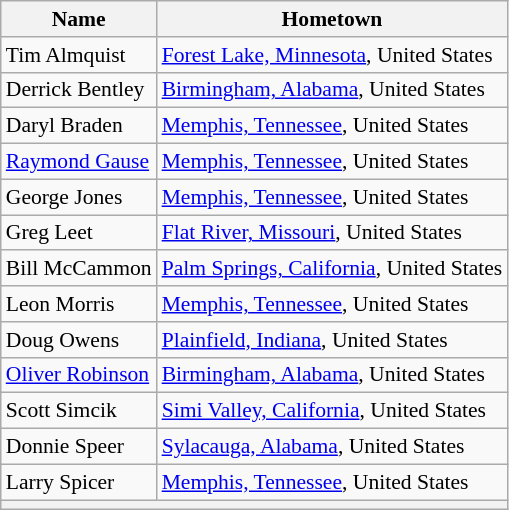<table class="wikitable" style="font-size: 90%">
<tr>
<th>Name</th>
<th>Hometown</th>
</tr>
<tr>
<td>Tim Almquist</td>
<td><a href='#'>Forest Lake, Minnesota</a>, United States</td>
</tr>
<tr>
<td>Derrick Bentley</td>
<td><a href='#'>Birmingham, Alabama</a>, United States</td>
</tr>
<tr>
<td>Daryl Braden</td>
<td><a href='#'>Memphis, Tennessee</a>, United States</td>
</tr>
<tr>
<td><a href='#'>Raymond Gause</a></td>
<td><a href='#'>Memphis, Tennessee</a>, United States</td>
</tr>
<tr>
<td>George Jones</td>
<td><a href='#'>Memphis, Tennessee</a>, United States</td>
</tr>
<tr>
<td>Greg Leet</td>
<td><a href='#'>Flat River, Missouri</a>, United States</td>
</tr>
<tr>
<td>Bill McCammon</td>
<td><a href='#'>Palm Springs, California</a>, United States</td>
</tr>
<tr>
<td>Leon Morris</td>
<td><a href='#'>Memphis, Tennessee</a>, United States</td>
</tr>
<tr>
<td>Doug Owens</td>
<td><a href='#'>Plainfield, Indiana</a>, United States</td>
</tr>
<tr>
<td><a href='#'>Oliver Robinson</a></td>
<td><a href='#'>Birmingham, Alabama</a>, United States</td>
</tr>
<tr>
<td>Scott Simcik</td>
<td><a href='#'>Simi Valley, California</a>, United States</td>
</tr>
<tr>
<td>Donnie Speer</td>
<td><a href='#'>Sylacauga, Alabama</a>, United States</td>
</tr>
<tr>
<td>Larry Spicer</td>
<td><a href='#'>Memphis, Tennessee</a>, United States</td>
</tr>
<tr>
<th colspan="2"></th>
</tr>
</table>
